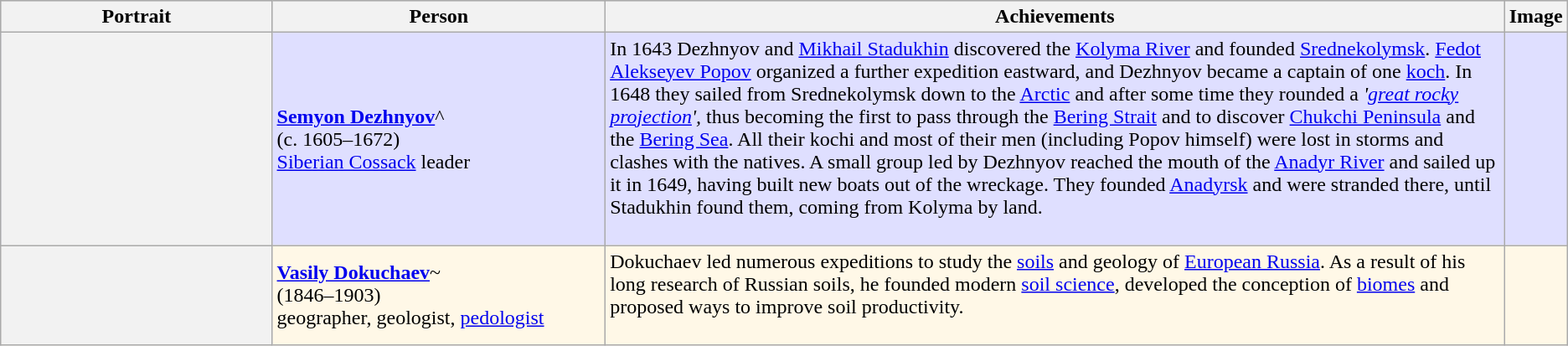<table class="wikitable">
<tr style="background:#ccc;">
<th scope="col" width=18%>Portrait</th>
<th scope="col" width=22%>Person</th>
<th scope="col" width=60%>Achievements</th>
<th scope="col">Image</th>
</tr>
<tr style="background:#dfdfff;">
<th scope="row" align=center></th>
<td><strong><a href='#'>Semyon Dezhnyov</a></strong>^<br>(c. 1605–1672)<br><a href='#'>Siberian Cossack</a> leader</td>
<td>In 1643 Dezhnyov and <a href='#'>Mikhail Stadukhin</a> discovered the <a href='#'>Kolyma River</a> and founded <a href='#'>Srednekolymsk</a>. <a href='#'>Fedot Alekseyev Popov</a> organized a further expedition eastward, and Dezhnyov became a captain of one <a href='#'>koch</a>. In 1648 they sailed from Srednekolymsk down to the <a href='#'>Arctic</a> and after some time they rounded a<em> '<a href='#'>great rocky projection</a>', </em>thus becoming the first to pass through the <a href='#'>Bering Strait</a> and to discover <a href='#'>Chukchi Peninsula</a> and the <a href='#'>Bering Sea</a>. All their kochi and most of their men (including Popov himself) were lost in storms and clashes with the natives. A small group led by Dezhnyov reached the mouth of the <a href='#'>Anadyr River</a> and sailed up it in 1649, having built new boats out of the wreckage. They founded <a href='#'>Anadyrsk</a> and were stranded there, until Stadukhin found them, coming from Kolyma by land.<br><br></td>
<td align=center></td>
</tr>
<tr style="background:#fff8e7;">
<th scope="row" align=center></th>
<td><strong><a href='#'>Vasily Dokuchaev</a></strong>~<br>(1846–1903)<br>geographer, geologist, <a href='#'>pedologist</a></td>
<td>Dokuchaev led numerous expeditions to study the <a href='#'>soils</a> and geology of <a href='#'>European Russia</a>. As a result of his long research of Russian soils, he founded modern <a href='#'>soil science</a>, developed the conception of <a href='#'>biomes</a> and proposed ways to improve soil productivity.<br><br></td>
<td align=center></td>
</tr>
</table>
